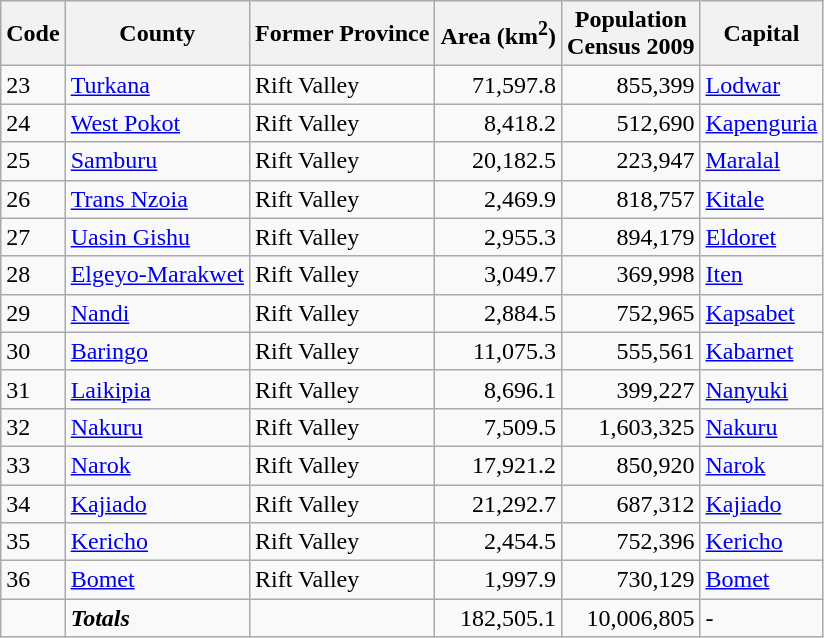<table class="sortable wikitable">
<tr>
<th>Code</th>
<th>County</th>
<th>Former Province</th>
<th>Area (km<sup>2</sup>)</th>
<th>Population<br>Census 2009</th>
<th>Capital</th>
</tr>
<tr>
<td>23</td>
<td><a href='#'>Turkana</a></td>
<td>Rift Valley</td>
<td align="right">71,597.8</td>
<td align="right">855,399</td>
<td><a href='#'>Lodwar</a></td>
</tr>
<tr>
<td>24</td>
<td><a href='#'>West Pokot</a></td>
<td>Rift Valley</td>
<td align="right">8,418.2</td>
<td align="right">512,690</td>
<td><a href='#'>Kapenguria</a></td>
</tr>
<tr>
<td>25</td>
<td><a href='#'>Samburu</a></td>
<td>Rift Valley</td>
<td align="right">20,182.5</td>
<td align="right">223,947</td>
<td><a href='#'>Maralal</a></td>
</tr>
<tr>
<td>26</td>
<td><a href='#'>Trans Nzoia</a></td>
<td>Rift Valley</td>
<td align="right">2,469.9</td>
<td align="right">818,757</td>
<td><a href='#'>Kitale</a></td>
</tr>
<tr>
<td>27</td>
<td><a href='#'>Uasin Gishu</a></td>
<td>Rift Valley</td>
<td align="right">2,955.3</td>
<td align="right">894,179</td>
<td><a href='#'>Eldoret</a></td>
</tr>
<tr>
<td>28</td>
<td><a href='#'>Elgeyo-Marakwet</a></td>
<td>Rift Valley</td>
<td align="right">3,049.7</td>
<td align="right">369,998</td>
<td><a href='#'>Iten</a></td>
</tr>
<tr>
<td>29</td>
<td><a href='#'>Nandi</a></td>
<td>Rift Valley</td>
<td align="right">2,884.5</td>
<td align="right">752,965</td>
<td><a href='#'>Kapsabet</a></td>
</tr>
<tr>
<td>30</td>
<td><a href='#'>Baringo</a></td>
<td>Rift Valley</td>
<td align="right">11,075.3</td>
<td align="right">555,561</td>
<td><a href='#'>Kabarnet</a></td>
</tr>
<tr>
<td>31</td>
<td><a href='#'>Laikipia</a></td>
<td>Rift Valley</td>
<td align="right">8,696.1</td>
<td align="right">399,227</td>
<td><a href='#'>Nanyuki</a></td>
</tr>
<tr>
<td>32</td>
<td><a href='#'>Nakuru</a></td>
<td>Rift Valley</td>
<td align="right">7,509.5</td>
<td align="right">1,603,325</td>
<td><a href='#'>Nakuru</a></td>
</tr>
<tr>
<td>33</td>
<td><a href='#'>Narok</a></td>
<td>Rift Valley</td>
<td align="right">17,921.2</td>
<td align="right">850,920</td>
<td><a href='#'>Narok</a></td>
</tr>
<tr>
<td>34</td>
<td><a href='#'>Kajiado</a></td>
<td>Rift Valley</td>
<td align="right">21,292.7</td>
<td align="right">687,312</td>
<td><a href='#'>Kajiado</a></td>
</tr>
<tr>
<td>35</td>
<td><a href='#'>Kericho</a></td>
<td>Rift Valley</td>
<td align="right">2,454.5</td>
<td align="right">752,396</td>
<td><a href='#'>Kericho</a></td>
</tr>
<tr>
<td>36</td>
<td><a href='#'>Bomet</a></td>
<td>Rift Valley</td>
<td align="right">1,997.9</td>
<td align="right">730,129</td>
<td><a href='#'>Bomet</a></td>
</tr>
<tr>
<td></td>
<td><strong><em>Totals</em></strong></td>
<td></td>
<td align="right">182,505.1</td>
<td align="right">10,006,805</td>
<td>-</td>
</tr>
</table>
